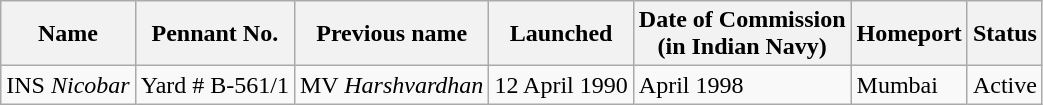<table class="wikitable">
<tr>
<th>Name</th>
<th>Pennant No.</th>
<th>Previous name</th>
<th>Launched</th>
<th>Date of Commission <br>(in Indian Navy)</th>
<th>Homeport</th>
<th>Status</th>
</tr>
<tr>
<td>INS <em>Nicobar</em></td>
<td>Yard # B-561/1</td>
<td>MV <em>Harshvardhan</em></td>
<td>12 April 1990</td>
<td>April 1998</td>
<td>Mumbai</td>
<td>Active</td>
</tr>
</table>
